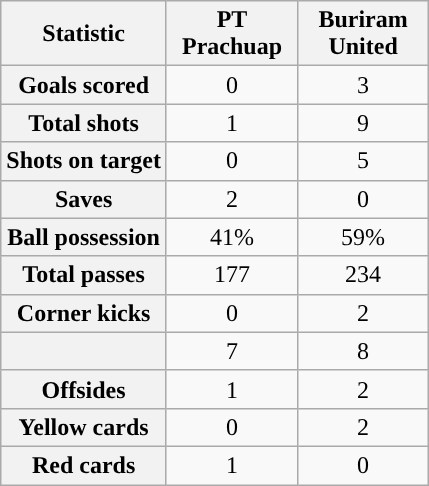<table class="wikitable plainrowheaders" style="text-align:center">
<tr>
<th scope="col">Statistic</th>
<th scope="col" style="width:80px">PT Prachuap</th>
<th scope="col" style="width:80px">Buriram United</th>
</tr>
<tr>
<th scope=row>Goals scored</th>
<td>0</td>
<td>3</td>
</tr>
<tr>
<th scope=row>Total shots</th>
<td>1</td>
<td>9</td>
</tr>
<tr>
<th scope=row>Shots on target</th>
<td>0</td>
<td>5</td>
</tr>
<tr>
<th scope=row>Saves</th>
<td>2</td>
<td>0</td>
</tr>
<tr>
<th scope=row>Ball possession</th>
<td>41%</td>
<td>59%</td>
</tr>
<tr>
<th scope=row>Total passes</th>
<td>177</td>
<td>234</td>
</tr>
<tr>
<th scope=row>Corner kicks</th>
<td>0</td>
<td>2</td>
</tr>
<tr>
<th scope=row></th>
<td>7</td>
<td>8</td>
</tr>
<tr>
<th scope=row>Offsides</th>
<td>1</td>
<td>2</td>
</tr>
<tr>
<th scope=row>Yellow cards</th>
<td>0</td>
<td>2</td>
</tr>
<tr>
<th scope=row>Red cards</th>
<td>1</td>
<td>0</td>
</tr>
</table>
